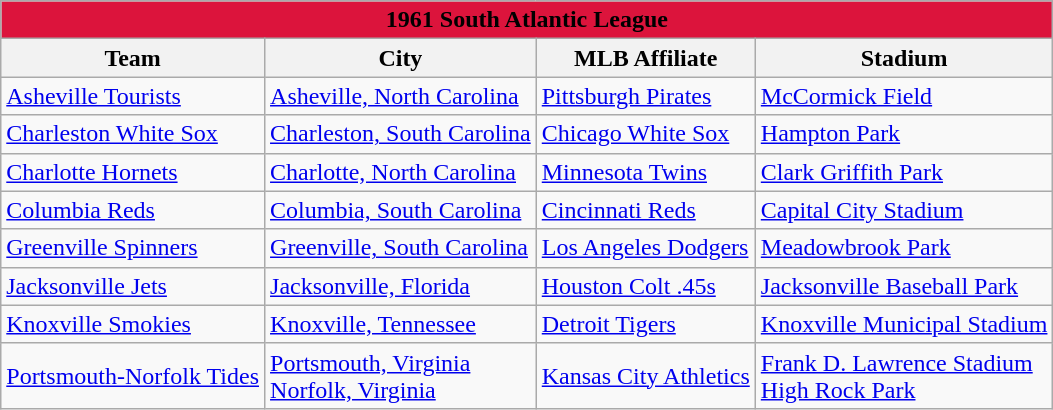<table class="wikitable" style="width:auto">
<tr>
<td bgcolor="#DC143C" align="center" colspan="7"><strong><span>1961 South Atlantic League</span></strong></td>
</tr>
<tr>
<th>Team</th>
<th>City</th>
<th>MLB Affiliate</th>
<th>Stadium</th>
</tr>
<tr>
<td><a href='#'>Asheville Tourists</a></td>
<td><a href='#'>Asheville, North Carolina</a></td>
<td><a href='#'>Pittsburgh Pirates</a></td>
<td><a href='#'>McCormick Field</a></td>
</tr>
<tr>
<td><a href='#'>Charleston White Sox</a></td>
<td><a href='#'>Charleston, South Carolina</a></td>
<td><a href='#'>Chicago White Sox</a></td>
<td><a href='#'>Hampton Park</a></td>
</tr>
<tr>
<td><a href='#'>Charlotte Hornets</a></td>
<td><a href='#'>Charlotte, North Carolina</a></td>
<td><a href='#'>Minnesota Twins</a></td>
<td><a href='#'>Clark Griffith Park</a></td>
</tr>
<tr>
<td><a href='#'>Columbia Reds</a></td>
<td><a href='#'>Columbia, South Carolina</a></td>
<td><a href='#'>Cincinnati Reds</a></td>
<td><a href='#'>Capital City Stadium</a></td>
</tr>
<tr>
<td><a href='#'>Greenville Spinners</a></td>
<td><a href='#'>Greenville, South Carolina</a></td>
<td><a href='#'>Los Angeles Dodgers</a></td>
<td><a href='#'>Meadowbrook Park</a></td>
</tr>
<tr>
<td><a href='#'>Jacksonville Jets</a></td>
<td><a href='#'>Jacksonville, Florida</a></td>
<td><a href='#'>Houston Colt .45s</a></td>
<td><a href='#'>Jacksonville Baseball Park</a></td>
</tr>
<tr>
<td><a href='#'>Knoxville Smokies</a></td>
<td><a href='#'>Knoxville, Tennessee</a></td>
<td><a href='#'>Detroit Tigers</a></td>
<td><a href='#'>Knoxville Municipal Stadium</a></td>
</tr>
<tr>
<td><a href='#'>Portsmouth-Norfolk Tides</a></td>
<td><a href='#'>Portsmouth, Virginia</a> <br> <a href='#'>Norfolk, Virginia</a></td>
<td><a href='#'>Kansas City Athletics</a></td>
<td><a href='#'>Frank D. Lawrence Stadium</a> <br> <a href='#'>High Rock Park</a></td>
</tr>
</table>
